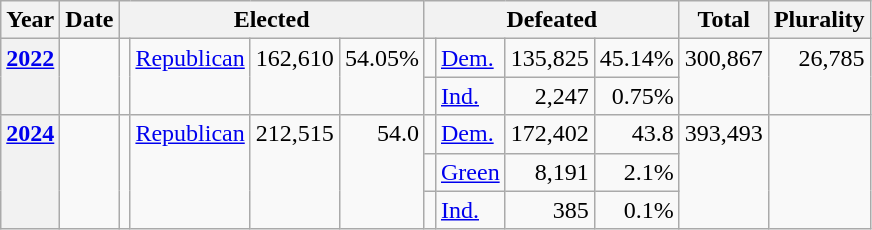<table class=wikitable>
<tr>
<th>Year</th>
<th>Date</th>
<th ! colspan="4">Elected</th>
<th ! colspan="4">Defeated</th>
<th>Total</th>
<th>Plurality</th>
</tr>
<tr>
<th rowspan="2" valign="top"><a href='#'>2022</a></th>
<td rowspan="2" valign="top"></td>
<td rowspan="2" valign="top"></td>
<td rowspan="2" valign="top" ><a href='#'>Republican</a></td>
<td rowspan="2" valign="top" align="right">162,610</td>
<td rowspan="2" valign="top" align="right">54.05%</td>
<td valign="top"></td>
<td valign="top" ><a href='#'>Dem.</a></td>
<td valign="top" align="right">135,825</td>
<td valign="top" align="right">45.14%</td>
<td rowspan="2" valign="top" align="right">300,867</td>
<td rowspan="2" valign="top" align="right">26,785</td>
</tr>
<tr>
<td valign="top"></td>
<td valign="top" ><a href='#'>Ind.</a></td>
<td valign="top" align="right">2,247</td>
<td valign="top" align="right">0.75%</td>
</tr>
<tr>
<th rowspan="4" valign="top"><a href='#'>2024</a></th>
<td rowspan="4" valign="top"></td>
<td rowspan="4" valign="top"></td>
<td rowspan="4" valign="top" ><a href='#'>Republican</a></td>
<td rowspan="4" valign="top" align="right">212,515</td>
<td rowspan="4" valign="top" align="right">54.0</td>
<td valign="top"></td>
<td valign="top" ><a href='#'>Dem.</a></td>
<td valign="top" align="right">172,402</td>
<td valign="top" align="right">43.8</td>
<td rowspan="4" valign="top" align="right">393,493</td>
</tr>
<tr>
<td valign="top"></td>
<td valign="top" ><a href='#'>Green</a></td>
<td valign="top" align="right">8,191</td>
<td valign="top" align="right">2.1%</td>
</tr>
<tr>
<td valign="top"></td>
<td valign="top" ><a href='#'>Ind.</a></td>
<td valign="top" align="right">385</td>
<td valign="top" align="right">0.1%</td>
</tr>
</table>
